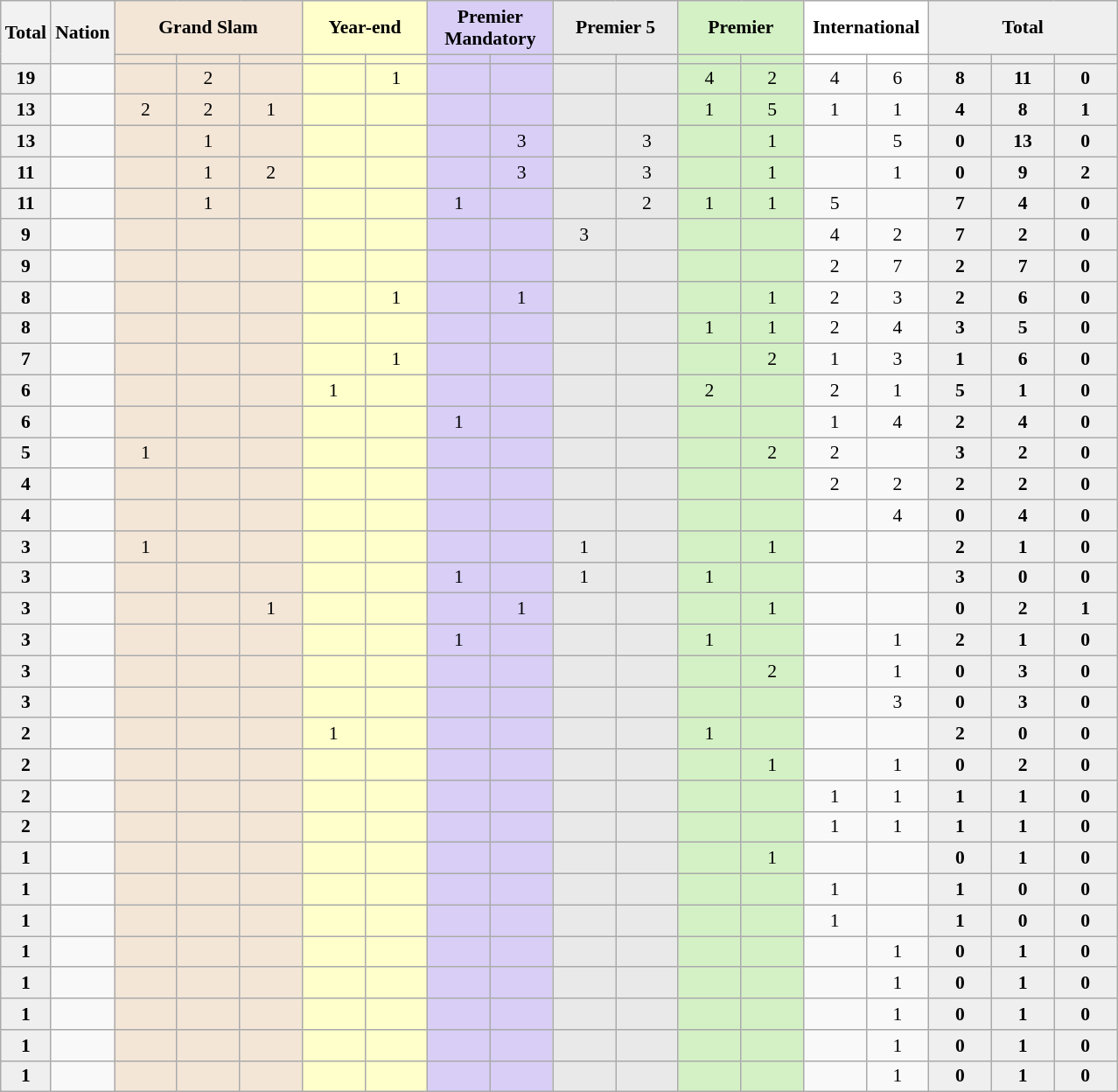<table class="sortable wikitable" style="font-size:90%">
<tr>
<th rowspan="2">Total</th>
<th rowspan="2">Nation</th>
<th style="background-color:#f3e6d7;" colspan="3">Grand Slam</th>
<th style="background-color:#ffc;" colspan="2">Year-end</th>
<th style="background-color:#d8cef6;" colspan="2">Premier Mandatory</th>
<th style="background-color:#e9e9e9;" colspan="2">Premier 5</th>
<th style="background-color:#d4f1c5;" colspan="2">Premier</th>
<th style="background-color:#fff;" colspan="2">International</th>
<th style="background-color:#efefef;" colspan="3">Total</th>
</tr>
<tr>
<th style="width:41px; background-color:#f3e6d7;"></th>
<th style="width:41px; background-color:#f3e6d7;"></th>
<th style="width:41px; background-color:#f3e6d7;"></th>
<th style="width:41px; background-color:#ffc;"></th>
<th style="width:41px; background-color:#ffc;"></th>
<th style="width:41px; background-color:#d8cef6;"></th>
<th style="width:41px; background-color:#d8cef6;"></th>
<th style="width:41px; background-color:#e9e9e9;"></th>
<th style="width:41px; background-color:#e9e9e9;"></th>
<th style="width:41px; background-color:#d4f1c5;"></th>
<th style="width:41px; background-color:#d4f1c5;"></th>
<th style="width:41px; background-color:#fff;"></th>
<th style="width:41px; background-color:#fff;"></th>
<th style="width:41px; background-color:#efefef;"></th>
<th style="width:41px; background-color:#efefef;"></th>
<th style="width:41px; background-color:#efefef;"></th>
</tr>
<tr align=center>
<td style="background:#efefef;"><strong>19</strong></td>
<td align=left></td>
<td style="background:#F3E6D7;"></td>
<td style="background:#F3E6D7;">2</td>
<td style="background:#F3E6D7;"></td>
<td style="background:#ffc;"></td>
<td style="background:#ffc;">1</td>
<td style="background:#D8CEF6;"></td>
<td style="background:#D8CEF6;"></td>
<td style="background:#E9E9E9;"></td>
<td style="background:#E9E9E9;"></td>
<td style="background:#D4F1C5;">4</td>
<td style="background:#D4F1C5;">2</td>
<td>4</td>
<td>6</td>
<td style="background:#efefef;"><strong>8</strong></td>
<td style="background:#efefef;"><strong>11</strong></td>
<td style="background:#efefef;"><strong>0</strong></td>
</tr>
<tr align=center>
<td style="background:#efefef;"><strong>13</strong></td>
<td align=left></td>
<td style="background:#F3E6D7;">2</td>
<td style="background:#F3E6D7;">2</td>
<td style="background:#F3E6D7;">1</td>
<td style="background:#ffc;"></td>
<td style="background:#ffc;"></td>
<td style="background:#D8CEF6;"></td>
<td style="background:#D8CEF6;"></td>
<td style="background:#E9E9E9;"></td>
<td style="background:#E9E9E9;"></td>
<td style="background:#D4F1C5;">1</td>
<td style="background:#D4F1C5;">5</td>
<td>1</td>
<td>1</td>
<td style="background:#efefef;"><strong>4</strong></td>
<td style="background:#efefef;"><strong>8</strong></td>
<td style="background:#efefef;"><strong>1</strong></td>
</tr>
<tr align=center>
<td style="background:#efefef;"><strong>13</strong></td>
<td align=left></td>
<td style="background:#F3E6D7;"></td>
<td style="background:#F3E6D7;">1</td>
<td style="background:#F3E6D7;"></td>
<td style="background:#ffc;"></td>
<td style="background:#ffc;"></td>
<td style="background:#D8CEF6;"></td>
<td style="background:#D8CEF6;">3</td>
<td style="background:#E9E9E9;"></td>
<td style="background:#E9E9E9;">3</td>
<td style="background:#D4F1C5;"></td>
<td style="background:#D4F1C5;">1</td>
<td></td>
<td>5</td>
<td style="background:#efefef;"><strong>0</strong></td>
<td style="background:#efefef;"><strong>13</strong></td>
<td style="background:#efefef;"><strong>0</strong></td>
</tr>
<tr align=center>
<td style="background:#efefef;"><strong>11</strong></td>
<td align=left></td>
<td style="background:#F3E6D7;"></td>
<td style="background:#F3E6D7;">1</td>
<td style="background:#F3E6D7;">2</td>
<td style="background:#ffc;"></td>
<td style="background:#ffc;"></td>
<td style="background:#D8CEF6;"></td>
<td style="background:#D8CEF6;">3</td>
<td style="background:#E9E9E9;"></td>
<td style="background:#E9E9E9;">3</td>
<td style="background:#D4F1C5;"></td>
<td style="background:#D4F1C5;">1</td>
<td></td>
<td>1</td>
<td style="background:#efefef;"><strong>0</strong></td>
<td style="background:#efefef;"><strong>9</strong></td>
<td style="background:#efefef;"><strong>2</strong></td>
</tr>
<tr align=center>
<td style="background:#efefef;"><strong>11</strong></td>
<td align=left></td>
<td style="background:#F3E6D7;"></td>
<td style="background:#F3E6D7;">1</td>
<td style="background:#F3E6D7;"></td>
<td style="background:#ffc;"></td>
<td style="background:#ffc;"></td>
<td style="background:#D8CEF6;">1</td>
<td style="background:#D8CEF6;"></td>
<td style="background:#E9E9E9;"></td>
<td style="background:#E9E9E9;">2</td>
<td style="background:#D4F1C5;">1</td>
<td style="background:#D4F1C5;">1</td>
<td>5</td>
<td></td>
<td style="background:#efefef;"><strong>7</strong></td>
<td style="background:#efefef;"><strong>4</strong></td>
<td style="background:#efefef;"><strong>0</strong></td>
</tr>
<tr align=center>
<td style="background:#efefef;"><strong>9</strong></td>
<td align=left></td>
<td style="background:#F3E6D7;"></td>
<td style="background:#F3E6D7;"></td>
<td style="background:#F3E6D7;"></td>
<td style="background:#ffc;"></td>
<td style="background:#ffc;"></td>
<td style="background:#D8CEF6;"></td>
<td style="background:#D8CEF6;"></td>
<td style="background:#E9E9E9;">3</td>
<td style="background:#E9E9E9;"></td>
<td style="background:#D4F1C5;"></td>
<td style="background:#D4F1C5;"></td>
<td>4</td>
<td>2</td>
<td style="background:#efefef;"><strong>7</strong></td>
<td style="background:#efefef;"><strong>2</strong></td>
<td style="background:#efefef;"><strong>0</strong></td>
</tr>
<tr align=center>
<td style="background:#efefef;"><strong>9</strong></td>
<td align=left></td>
<td style="background:#F3E6D7;"></td>
<td style="background:#F3E6D7;"></td>
<td style="background:#F3E6D7;"></td>
<td style="background:#ffc;"></td>
<td style="background:#ffc;"></td>
<td style="background:#D8CEF6;"></td>
<td style="background:#D8CEF6;"></td>
<td style="background:#E9E9E9;"></td>
<td style="background:#E9E9E9;"></td>
<td style="background:#D4F1C5;"></td>
<td style="background:#D4F1C5;"></td>
<td>2</td>
<td>7</td>
<td style="background:#efefef;"><strong>2</strong></td>
<td style="background:#efefef;"><strong>7</strong></td>
<td style="background:#efefef;"><strong>0</strong></td>
</tr>
<tr align=center>
<td style="background:#efefef;"><strong>8</strong></td>
<td align=left></td>
<td style="background:#F3E6D7;"></td>
<td style="background:#F3E6D7;"></td>
<td style="background:#F3E6D7;"></td>
<td style="background:#ffc;"></td>
<td style="background:#ffc;">1</td>
<td style="background:#D8CEF6;"></td>
<td style="background:#D8CEF6;">1</td>
<td style="background:#E9E9E9;"></td>
<td style="background:#E9E9E9;"></td>
<td style="background:#D4F1C5;"></td>
<td style="background:#D4F1C5;">1</td>
<td>2</td>
<td>3</td>
<td style="background:#efefef;"><strong>2</strong></td>
<td style="background:#efefef;"><strong>6</strong></td>
<td style="background:#efefef;"><strong>0</strong></td>
</tr>
<tr align=center>
<td style="background:#efefef;"><strong>8</strong></td>
<td align=left></td>
<td style="background:#F3E6D7;"></td>
<td style="background:#F3E6D7;"></td>
<td style="background:#F3E6D7;"></td>
<td style="background:#ffc;"></td>
<td style="background:#ffc;"></td>
<td style="background:#D8CEF6;"></td>
<td style="background:#D8CEF6;"></td>
<td style="background:#E9E9E9;"></td>
<td style="background:#E9E9E9;"></td>
<td style="background:#D4F1C5;">1</td>
<td style="background:#D4F1C5;">1</td>
<td>2</td>
<td>4</td>
<td style="background:#efefef;"><strong>3</strong></td>
<td style="background:#efefef;"><strong>5</strong></td>
<td style="background:#efefef;"><strong>0</strong></td>
</tr>
<tr align=center>
<td style="background:#efefef;"><strong>7</strong></td>
<td align=left></td>
<td style="background:#F3E6D7;"></td>
<td style="background:#F3E6D7;"></td>
<td style="background:#F3E6D7;"></td>
<td style="background:#ffc;"></td>
<td style="background:#ffc;">1</td>
<td style="background:#D8CEF6;"></td>
<td style="background:#D8CEF6;"></td>
<td style="background:#E9E9E9;"></td>
<td style="background:#E9E9E9;"></td>
<td style="background:#D4F1C5;"></td>
<td style="background:#D4F1C5;">2</td>
<td>1</td>
<td>3</td>
<td style="background:#efefef;"><strong>1</strong></td>
<td style="background:#efefef;"><strong>6</strong></td>
<td style="background:#efefef;"><strong>0</strong></td>
</tr>
<tr align=center>
<td style="background:#efefef;"><strong>6</strong></td>
<td align=left></td>
<td style="background:#F3E6D7;"></td>
<td style="background:#F3E6D7;"></td>
<td style="background:#F3E6D7;"></td>
<td style="background:#ffc;">1</td>
<td style="background:#ffc;"></td>
<td style="background:#D8CEF6;"></td>
<td style="background:#D8CEF6;"></td>
<td style="background:#E9E9E9;"></td>
<td style="background:#E9E9E9;"></td>
<td style="background:#D4F1C5;">2</td>
<td style="background:#D4F1C5;"></td>
<td>2</td>
<td>1</td>
<td style="background:#efefef;"><strong>5</strong></td>
<td style="background:#efefef;"><strong>1</strong></td>
<td style="background:#efefef;"><strong>0</strong></td>
</tr>
<tr align=center>
<td style="background:#efefef;"><strong>6</strong></td>
<td align=left></td>
<td style="background:#F3E6D7;"></td>
<td style="background:#F3E6D7;"></td>
<td style="background:#F3E6D7;"></td>
<td style="background:#ffc;"></td>
<td style="background:#ffc;"></td>
<td style="background:#D8CEF6;">1</td>
<td style="background:#D8CEF6;"></td>
<td style="background:#E9E9E9;"></td>
<td style="background:#E9E9E9;"></td>
<td style="background:#D4F1C5;"></td>
<td style="background:#D4F1C5;"></td>
<td>1</td>
<td>4</td>
<td style="background:#efefef;"><strong>2</strong></td>
<td style="background:#efefef;"><strong>4</strong></td>
<td style="background:#efefef;"><strong>0</strong></td>
</tr>
<tr align=center>
<td style="background:#efefef;"><strong>5</strong></td>
<td align=left></td>
<td style="background:#F3E6D7;">1</td>
<td style="background:#F3E6D7;"></td>
<td style="background:#F3E6D7;"></td>
<td style="background:#ffc;"></td>
<td style="background:#ffc;"></td>
<td style="background:#D8CEF6;"></td>
<td style="background:#D8CEF6;"></td>
<td style="background:#E9E9E9;"></td>
<td style="background:#E9E9E9;"></td>
<td style="background:#D4F1C5;"></td>
<td style="background:#D4F1C5;">2</td>
<td>2</td>
<td></td>
<td style="background:#efefef;"><strong>3</strong></td>
<td style="background:#efefef;"><strong>2</strong></td>
<td style="background:#efefef;"><strong>0</strong></td>
</tr>
<tr align=center>
<td style="background:#efefef;"><strong>4</strong></td>
<td align=left></td>
<td style="background:#F3E6D7;"></td>
<td style="background:#F3E6D7;"></td>
<td style="background:#F3E6D7;"></td>
<td style="background:#ffc;"></td>
<td style="background:#ffc;"></td>
<td style="background:#D8CEF6;"></td>
<td style="background:#D8CEF6;"></td>
<td style="background:#E9E9E9;"></td>
<td style="background:#E9E9E9;"></td>
<td style="background:#D4F1C5;"></td>
<td style="background:#D4F1C5;"></td>
<td>2</td>
<td>2</td>
<td style="background:#efefef;"><strong>2</strong></td>
<td style="background:#efefef;"><strong>2</strong></td>
<td style="background:#efefef;"><strong>0</strong></td>
</tr>
<tr align=center>
<td style="background:#efefef;"><strong>4</strong></td>
<td align=left></td>
<td style="background:#F3E6D7;"></td>
<td style="background:#F3E6D7;"></td>
<td style="background:#F3E6D7;"></td>
<td style="background:#ffc;"></td>
<td style="background:#ffc;"></td>
<td style="background:#D8CEF6;"></td>
<td style="background:#D8CEF6;"></td>
<td style="background:#E9E9E9;"></td>
<td style="background:#E9E9E9;"></td>
<td style="background:#D4F1C5;"></td>
<td style="background:#D4F1C5;"></td>
<td></td>
<td>4</td>
<td style="background:#efefef;"><strong>0</strong></td>
<td style="background:#efefef;"><strong>4</strong></td>
<td style="background:#efefef;"><strong>0</strong></td>
</tr>
<tr align=center>
<td style="background:#efefef;"><strong>3</strong></td>
<td align=left></td>
<td style="background:#F3E6D7;">1</td>
<td style="background:#F3E6D7;"></td>
<td style="background:#F3E6D7;"></td>
<td style="background:#ffc;"></td>
<td style="background:#ffc;"></td>
<td style="background:#D8CEF6;"></td>
<td style="background:#D8CEF6;"></td>
<td style="background:#E9E9E9;">1</td>
<td style="background:#E9E9E9;"></td>
<td style="background:#D4F1C5;"></td>
<td style="background:#D4F1C5;">1</td>
<td></td>
<td></td>
<td style="background:#efefef;"><strong>2</strong></td>
<td style="background:#efefef;"><strong>1</strong></td>
<td style="background:#efefef;"><strong>0</strong></td>
</tr>
<tr align=center>
<td style="background:#efefef;"><strong>3</strong></td>
<td align=left></td>
<td style="background:#F3E6D7;"></td>
<td style="background:#F3E6D7;"></td>
<td style="background:#F3E6D7;"></td>
<td style="background:#ffc;"></td>
<td style="background:#ffc;"></td>
<td style="background:#D8CEF6;">1</td>
<td style="background:#D8CEF6;"></td>
<td style="background:#E9E9E9;">1</td>
<td style="background:#E9E9E9;"></td>
<td style="background:#D4F1C5;">1</td>
<td style="background:#D4F1C5;"></td>
<td></td>
<td></td>
<td style="background:#efefef;"><strong>3</strong></td>
<td style="background:#efefef;"><strong>0</strong></td>
<td style="background:#efefef;"><strong>0</strong></td>
</tr>
<tr align=center>
<td style="background:#efefef;"><strong>3</strong></td>
<td align=left></td>
<td style="background:#F3E6D7;"></td>
<td style="background:#F3E6D7;"></td>
<td style="background:#F3E6D7;">1</td>
<td style="background:#ffc;"></td>
<td style="background:#ffc;"></td>
<td style="background:#D8CEF6;"></td>
<td style="background:#D8CEF6;">1</td>
<td style="background:#E9E9E9;"></td>
<td style="background:#E9E9E9;"></td>
<td style="background:#D4F1C5;"></td>
<td style="background:#D4F1C5;">1</td>
<td></td>
<td></td>
<td style="background:#efefef;"><strong>0</strong></td>
<td style="background:#efefef;"><strong>2</strong></td>
<td style="background:#efefef;"><strong>1</strong></td>
</tr>
<tr align=center>
<td style="background:#efefef;"><strong>3</strong></td>
<td align=left></td>
<td style="background:#F3E6D7;"></td>
<td style="background:#F3E6D7;"></td>
<td style="background:#F3E6D7;"></td>
<td style="background:#ffc;"></td>
<td style="background:#ffc;"></td>
<td style="background:#D8CEF6;">1</td>
<td style="background:#D8CEF6;"></td>
<td style="background:#E9E9E9;"></td>
<td style="background:#E9E9E9;"></td>
<td style="background:#D4F1C5;">1</td>
<td style="background:#D4F1C5;"></td>
<td></td>
<td>1</td>
<td style="background:#efefef;"><strong>2</strong></td>
<td style="background:#efefef;"><strong>1</strong></td>
<td style="background:#efefef;"><strong>0</strong></td>
</tr>
<tr align=center>
<td style="background:#efefef;"><strong>3</strong></td>
<td align=left></td>
<td style="background:#F3E6D7;"></td>
<td style="background:#F3E6D7;"></td>
<td style="background:#F3E6D7;"></td>
<td style="background:#ffc;"></td>
<td style="background:#ffc;"></td>
<td style="background:#D8CEF6;"></td>
<td style="background:#D8CEF6;"></td>
<td style="background:#E9E9E9;"></td>
<td style="background:#E9E9E9;"></td>
<td style="background:#D4F1C5;"></td>
<td style="background:#D4F1C5;">2</td>
<td></td>
<td>1</td>
<td style="background:#efefef;"><strong>0</strong></td>
<td style="background:#efefef;"><strong>3</strong></td>
<td style="background:#efefef;"><strong>0</strong></td>
</tr>
<tr align=center>
<td style="background:#efefef;"><strong>3</strong></td>
<td align=left></td>
<td style="background:#F3E6D7;"></td>
<td style="background:#F3E6D7;"></td>
<td style="background:#F3E6D7;"></td>
<td style="background:#ffc;"></td>
<td style="background:#ffc;"></td>
<td style="background:#D8CEF6;"></td>
<td style="background:#D8CEF6;"></td>
<td style="background:#E9E9E9;"></td>
<td style="background:#E9E9E9;"></td>
<td style="background:#D4F1C5;"></td>
<td style="background:#D4F1C5;"></td>
<td></td>
<td>3</td>
<td style="background:#efefef;"><strong>0</strong></td>
<td style="background:#efefef;"><strong>3</strong></td>
<td style="background:#efefef;"><strong>0</strong></td>
</tr>
<tr align=center>
<td style="background:#efefef;"><strong>2</strong></td>
<td align=left></td>
<td style="background:#F3E6D7;"></td>
<td style="background:#F3E6D7;"></td>
<td style="background:#F3E6D7;"></td>
<td style="background:#ffc;">1</td>
<td style="background:#ffc;"></td>
<td style="background:#D8CEF6;"></td>
<td style="background:#D8CEF6;"></td>
<td style="background:#E9E9E9;"></td>
<td style="background:#E9E9E9;"></td>
<td style="background:#D4F1C5;">1</td>
<td style="background:#D4F1C5;"></td>
<td></td>
<td></td>
<td style="background:#efefef;"><strong>2</strong></td>
<td style="background:#efefef;"><strong>0</strong></td>
<td style="background:#efefef;"><strong>0</strong></td>
</tr>
<tr align=center>
<td style="background:#efefef;"><strong>2</strong></td>
<td align=left></td>
<td style="background:#F3E6D7;"></td>
<td style="background:#F3E6D7;"></td>
<td style="background:#F3E6D7;"></td>
<td style="background:#ffc;"></td>
<td style="background:#ffc;"></td>
<td style="background:#D8CEF6;"></td>
<td style="background:#D8CEF6;"></td>
<td style="background:#E9E9E9;"></td>
<td style="background:#E9E9E9;"></td>
<td style="background:#D4F1C5;"></td>
<td style="background:#D4F1C5;">1</td>
<td></td>
<td>1</td>
<td style="background:#efefef;"><strong>0</strong></td>
<td style="background:#efefef;"><strong>2</strong></td>
<td style="background:#efefef;"><strong>0</strong></td>
</tr>
<tr align=center>
<td style="background:#efefef;"><strong>2</strong></td>
<td align=left></td>
<td style="background:#F3E6D7;"></td>
<td style="background:#F3E6D7;"></td>
<td style="background:#F3E6D7;"></td>
<td style="background:#ffc;"></td>
<td style="background:#ffc;"></td>
<td style="background:#D8CEF6;"></td>
<td style="background:#D8CEF6;"></td>
<td style="background:#E9E9E9;"></td>
<td style="background:#E9E9E9;"></td>
<td style="background:#D4F1C5;"></td>
<td style="background:#D4F1C5;"></td>
<td>1</td>
<td>1</td>
<td style="background:#efefef;"><strong>1</strong></td>
<td style="background:#efefef;"><strong>1</strong></td>
<td style="background:#efefef;"><strong>0</strong></td>
</tr>
<tr align=center>
<td style="background:#efefef;"><strong>2</strong></td>
<td align=left></td>
<td style="background:#F3E6D7;"></td>
<td style="background:#F3E6D7;"></td>
<td style="background:#F3E6D7;"></td>
<td style="background:#ffc;"></td>
<td style="background:#ffc;"></td>
<td style="background:#D8CEF6;"></td>
<td style="background:#D8CEF6;"></td>
<td style="background:#E9E9E9;"></td>
<td style="background:#E9E9E9;"></td>
<td style="background:#D4F1C5;"></td>
<td style="background:#D4F1C5;"></td>
<td>1</td>
<td>1</td>
<td style="background:#efefef;"><strong>1</strong></td>
<td style="background:#efefef;"><strong>1</strong></td>
<td style="background:#efefef;"><strong>0</strong></td>
</tr>
<tr align=center>
<td style="background:#efefef;"><strong>1</strong></td>
<td align=left></td>
<td style="background:#F3E6D7;"></td>
<td style="background:#F3E6D7;"></td>
<td style="background:#F3E6D7;"></td>
<td style="background:#ffc;"></td>
<td style="background:#ffc;"></td>
<td style="background:#D8CEF6;"></td>
<td style="background:#D8CEF6;"></td>
<td style="background:#E9E9E9;"></td>
<td style="background:#E9E9E9;"></td>
<td style="background:#D4F1C5;"></td>
<td style="background:#D4F1C5;">1</td>
<td></td>
<td></td>
<td style="background:#efefef;"><strong>0</strong></td>
<td style="background:#efefef;"><strong>1</strong></td>
<td style="background:#efefef;"><strong>0</strong></td>
</tr>
<tr align=center>
<td style="background:#efefef;"><strong>1</strong></td>
<td align=left></td>
<td style="background:#F3E6D7;"></td>
<td style="background:#F3E6D7;"></td>
<td style="background:#F3E6D7;"></td>
<td style="background:#ffc;"></td>
<td style="background:#ffc;"></td>
<td style="background:#D8CEF6;"></td>
<td style="background:#D8CEF6;"></td>
<td style="background:#E9E9E9;"></td>
<td style="background:#E9E9E9;"></td>
<td style="background:#D4F1C5;"></td>
<td style="background:#D4F1C5;"></td>
<td>1</td>
<td></td>
<td style="background:#efefef;"><strong>1</strong></td>
<td style="background:#efefef;"><strong>0</strong></td>
<td style="background:#efefef;"><strong>0</strong></td>
</tr>
<tr align=center>
<td style="background:#efefef;"><strong>1</strong></td>
<td align=left></td>
<td style="background:#F3E6D7;"></td>
<td style="background:#F3E6D7;"></td>
<td style="background:#F3E6D7;"></td>
<td style="background:#ffc;"></td>
<td style="background:#ffc;"></td>
<td style="background:#D8CEF6;"></td>
<td style="background:#D8CEF6;"></td>
<td style="background:#E9E9E9;"></td>
<td style="background:#E9E9E9;"></td>
<td style="background:#D4F1C5;"></td>
<td style="background:#D4F1C5;"></td>
<td>1</td>
<td></td>
<td style="background:#efefef;"><strong>1</strong></td>
<td style="background:#efefef;"><strong>0</strong></td>
<td style="background:#efefef;"><strong>0</strong></td>
</tr>
<tr align=center>
<td style="background:#efefef;"><strong>1</strong></td>
<td align=left></td>
<td style="background:#F3E6D7;"></td>
<td style="background:#F3E6D7;"></td>
<td style="background:#F3E6D7;"></td>
<td style="background:#ffc;"></td>
<td style="background:#ffc;"></td>
<td style="background:#D8CEF6;"></td>
<td style="background:#D8CEF6;"></td>
<td style="background:#E9E9E9;"></td>
<td style="background:#E9E9E9;"></td>
<td style="background:#D4F1C5;"></td>
<td style="background:#D4F1C5;"></td>
<td></td>
<td>1</td>
<td style="background:#efefef;"><strong>0</strong></td>
<td style="background:#efefef;"><strong>1</strong></td>
<td style="background:#efefef;"><strong>0</strong></td>
</tr>
<tr align=center>
<td style="background:#efefef;"><strong>1</strong></td>
<td align=left></td>
<td style="background:#F3E6D7;"></td>
<td style="background:#F3E6D7;"></td>
<td style="background:#F3E6D7;"></td>
<td style="background:#ffc;"></td>
<td style="background:#ffc;"></td>
<td style="background:#D8CEF6;"></td>
<td style="background:#D8CEF6;"></td>
<td style="background:#E9E9E9;"></td>
<td style="background:#E9E9E9;"></td>
<td style="background:#D4F1C5;"></td>
<td style="background:#D4F1C5;"></td>
<td></td>
<td>1</td>
<td style="background:#efefef;"><strong>0</strong></td>
<td style="background:#efefef;"><strong>1</strong></td>
<td style="background:#efefef;"><strong>0</strong></td>
</tr>
<tr align=center>
<td style="background:#efefef;"><strong>1</strong></td>
<td align=left></td>
<td style="background:#F3E6D7;"></td>
<td style="background:#F3E6D7;"></td>
<td style="background:#F3E6D7;"></td>
<td style="background:#ffc;"></td>
<td style="background:#ffc;"></td>
<td style="background:#D8CEF6;"></td>
<td style="background:#D8CEF6;"></td>
<td style="background:#E9E9E9;"></td>
<td style="background:#E9E9E9;"></td>
<td style="background:#D4F1C5;"></td>
<td style="background:#D4F1C5;"></td>
<td></td>
<td>1</td>
<td style="background:#efefef;"><strong>0</strong></td>
<td style="background:#efefef;"><strong>1</strong></td>
<td style="background:#efefef;"><strong>0</strong></td>
</tr>
<tr align=center>
<td style="background:#efefef;"><strong>1</strong></td>
<td align=left></td>
<td style="background:#F3E6D7;"></td>
<td style="background:#F3E6D7;"></td>
<td style="background:#F3E6D7;"></td>
<td style="background:#ffc;"></td>
<td style="background:#ffc;"></td>
<td style="background:#D8CEF6;"></td>
<td style="background:#D8CEF6;"></td>
<td style="background:#E9E9E9;"></td>
<td style="background:#E9E9E9;"></td>
<td style="background:#D4F1C5;"></td>
<td style="background:#D4F1C5;"></td>
<td></td>
<td>1</td>
<td style="background:#efefef;"><strong>0</strong></td>
<td style="background:#efefef;"><strong>1</strong></td>
<td style="background:#efefef;"><strong>0</strong></td>
</tr>
<tr align=center>
<td style="background:#efefef;"><strong>1</strong></td>
<td align=left></td>
<td style="background:#F3E6D7;"></td>
<td style="background:#F3E6D7;"></td>
<td style="background:#F3E6D7;"></td>
<td style="background:#ffc;"></td>
<td style="background:#ffc;"></td>
<td style="background:#D8CEF6;"></td>
<td style="background:#D8CEF6;"></td>
<td style="background:#E9E9E9;"></td>
<td style="background:#E9E9E9;"></td>
<td style="background:#D4F1C5;"></td>
<td style="background:#D4F1C5;"></td>
<td></td>
<td>1</td>
<td style="background:#efefef;"><strong>0</strong></td>
<td style="background:#efefef;"><strong>1</strong></td>
<td style="background:#efefef;"><strong>0</strong></td>
</tr>
</table>
